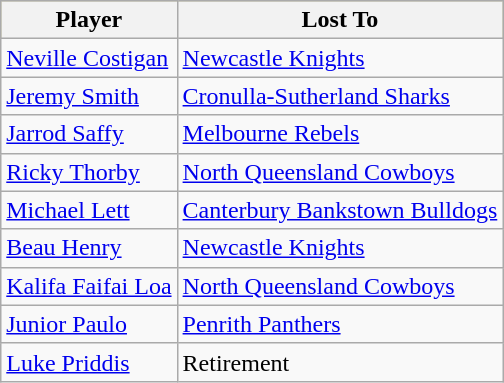<table class="wikitable">
<tr bgcolor=#bdb76b>
<th>Player</th>
<th>Lost To</th>
</tr>
<tr>
<td><a href='#'>Neville Costigan</a></td>
<td><a href='#'>Newcastle Knights</a></td>
</tr>
<tr>
<td><a href='#'>Jeremy Smith</a></td>
<td><a href='#'>Cronulla-Sutherland Sharks</a></td>
</tr>
<tr>
<td><a href='#'>Jarrod Saffy</a></td>
<td><a href='#'>Melbourne Rebels</a></td>
</tr>
<tr>
<td><a href='#'>Ricky Thorby</a></td>
<td><a href='#'>North Queensland Cowboys</a></td>
</tr>
<tr>
<td><a href='#'>Michael Lett</a></td>
<td><a href='#'>Canterbury Bankstown Bulldogs</a></td>
</tr>
<tr>
<td><a href='#'>Beau Henry</a></td>
<td><a href='#'>Newcastle Knights</a></td>
</tr>
<tr>
<td><a href='#'>Kalifa Faifai Loa</a></td>
<td><a href='#'>North Queensland Cowboys</a></td>
</tr>
<tr>
<td><a href='#'>Junior Paulo</a></td>
<td><a href='#'>Penrith Panthers</a></td>
</tr>
<tr>
<td><a href='#'>Luke Priddis</a></td>
<td>Retirement</td>
</tr>
</table>
